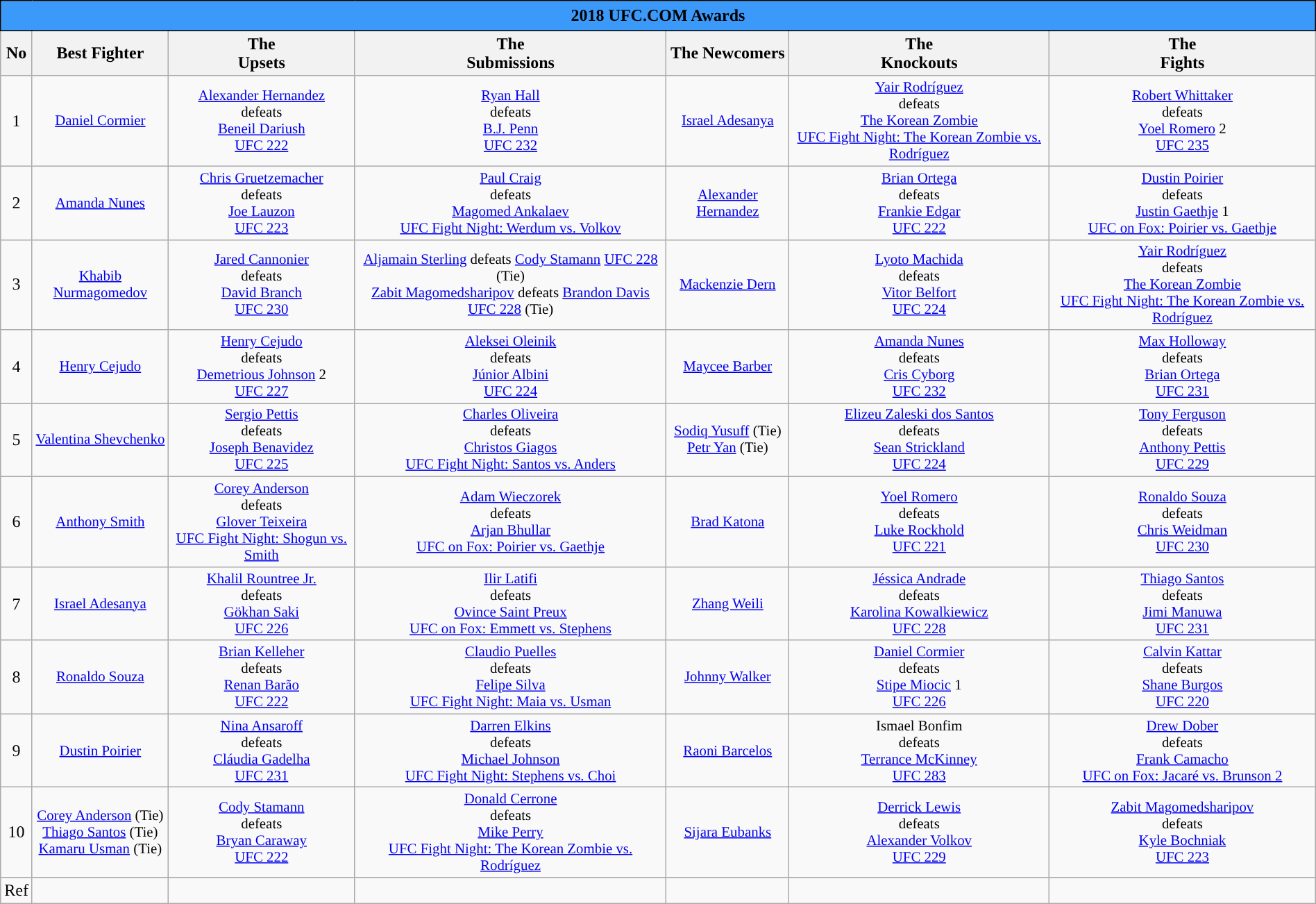<table class="wikitable" width="100%" style="text-align:Center">
<tr>
<th colspan="7" style="border: 1px solid black; padding: 5px; background: #3B99FA;">2018 UFC.COM Awards</th>
</tr>
<tr>
<th>No</th>
<th>Best Fighter</th>
<th>The<br>Upsets</th>
<th>The<br>Submissions</th>
<th>The Newcomers</th>
<th>The<br>Knockouts</th>
<th>The<br>Fights</th>
</tr>
<tr>
<td>1</td>
<td style="font-size:87%"><a href='#'>Daniel Cormier</a></td>
<td style="font-size:87%"><a href='#'>Alexander Hernandez</a> <br> defeats <br> <a href='#'>Beneil Dariush</a> <br> <a href='#'>UFC 222</a></td>
<td style="font-size:87%"><a href='#'>Ryan Hall</a> <br> defeats <br> <a href='#'>B.J. Penn</a> <br> <a href='#'>UFC 232</a></td>
<td style="font-size:87%"><a href='#'>Israel Adesanya</a></td>
<td style="font-size:87%"><a href='#'>Yair Rodríguez</a> <br> defeats <br> <a href='#'>The Korean Zombie</a> <br> <a href='#'>UFC Fight Night: The Korean Zombie vs. Rodríguez</a></td>
<td style="font-size:87%"><a href='#'>Robert Whittaker</a> <br> defeats <br> <a href='#'>Yoel Romero</a> 2 <br> <a href='#'>UFC 235</a></td>
</tr>
<tr>
<td>2</td>
<td style="font-size:87%"><a href='#'>Amanda Nunes</a></td>
<td style="font-size:87%"><a href='#'>Chris Gruetzemacher</a> <br> defeats <br> <a href='#'>Joe Lauzon</a> <br> <a href='#'>UFC 223</a></td>
<td style="font-size:87%"><a href='#'>Paul Craig</a> <br> defeats  <br> <a href='#'>Magomed Ankalaev</a> <br> <a href='#'>UFC Fight Night: Werdum vs. Volkov</a></td>
<td style="font-size:87%"><a href='#'>Alexander Hernandez</a></td>
<td style="font-size:87%"><a href='#'>Brian Ortega</a> <br> defeats <br> <a href='#'>Frankie Edgar</a> <br> <a href='#'>UFC 222</a></td>
<td style="font-size:87%"><a href='#'>Dustin Poirier</a> <br> defeats <br> <a href='#'>Justin Gaethje</a> 1 <br> <a href='#'>UFC on Fox: Poirier vs. Gaethje</a></td>
</tr>
<tr>
<td>3</td>
<td style="font-size:87%"><a href='#'>Khabib Nurmagomedov</a></td>
<td style="font-size:87%"><a href='#'>Jared Cannonier</a> <br> defeats  <br> <a href='#'>David Branch</a> <br> <a href='#'>UFC 230</a></td>
<td style="font-size:87%"><a href='#'>Aljamain Sterling</a> defeats <a href='#'>Cody Stamann</a> <a href='#'>UFC 228</a> (Tie) <br> <a href='#'>Zabit Magomedsharipov</a> defeats <a href='#'>Brandon Davis</a> <a href='#'>UFC 228</a> (Tie)</td>
<td style="font-size:87%"><a href='#'>Mackenzie Dern</a></td>
<td style="font-size:87%"><a href='#'>Lyoto Machida</a> <br> defeats <br> <a href='#'>Vitor Belfort</a> <br> <a href='#'>UFC 224</a></td>
<td style="font-size:87%"><a href='#'>Yair Rodríguez</a> <br> defeats <br> <a href='#'>The Korean Zombie</a> <br> <a href='#'>UFC Fight Night: The Korean Zombie vs. Rodríguez</a></td>
</tr>
<tr>
<td>4</td>
<td style="font-size:87%"><a href='#'>Henry Cejudo</a></td>
<td style="font-size:87%"><a href='#'>Henry Cejudo</a> <br> defeats <br> <a href='#'>Demetrious Johnson</a> 2<br> <a href='#'>UFC 227</a></td>
<td style="font-size:87%"><a href='#'>Aleksei Oleinik</a> <br> defeats <br> <a href='#'>Júnior Albini</a> <br> <a href='#'>UFC 224</a></td>
<td style="font-size:87%"><a href='#'>Maycee Barber</a></td>
<td style="font-size:87%"><a href='#'>Amanda Nunes</a> <br> defeats <br> <a href='#'>Cris Cyborg</a> <br> <a href='#'>UFC 232</a></td>
<td style="font-size:87%"><a href='#'>Max Holloway</a> <br> defeats <br> <a href='#'>Brian Ortega</a> <br> <a href='#'>UFC 231</a></td>
</tr>
<tr>
<td>5</td>
<td style="font-size:87%"><a href='#'>Valentina Shevchenko</a></td>
<td style="font-size:87%"><a href='#'>Sergio Pettis</a> <br> defeats <br> <a href='#'>Joseph Benavidez</a> <br> <a href='#'>UFC 225</a></td>
<td style="font-size:87%"><a href='#'>Charles Oliveira</a> <br> defeats <br> <a href='#'>Christos Giagos</a> <br> <a href='#'>UFC Fight Night: Santos vs. Anders</a></td>
<td style="font-size:87%"><a href='#'>Sodiq Yusuff</a> (Tie) <br> <a href='#'>Petr Yan</a> (Tie)</td>
<td style="font-size:87%"><a href='#'>Elizeu Zaleski dos Santos</a> <br> defeats <br> <a href='#'>Sean Strickland</a><br> <a href='#'>UFC 224</a></td>
<td style="font-size:87%"><a href='#'>Tony Ferguson</a> <br> defeats <br> <a href='#'>Anthony Pettis</a>  <br> <a href='#'>UFC 229</a></td>
</tr>
<tr>
<td>6</td>
<td style="font-size:87%"><a href='#'>Anthony Smith</a></td>
<td style="font-size:87%"><a href='#'>Corey Anderson</a> <br> defeats <br> <a href='#'>Glover Teixeira</a> <br> <a href='#'>UFC Fight Night: Shogun vs. Smith</a></td>
<td style="font-size:87%"><a href='#'>Adam Wieczorek</a> <br> defeats <br> <a href='#'>Arjan Bhullar</a> <br> <a href='#'>UFC on Fox: Poirier vs. Gaethje</a></td>
<td style="font-size:87%"><a href='#'>Brad Katona</a></td>
<td style="font-size:87%"><a href='#'>Yoel Romero</a> <br> defeats <br> <a href='#'>Luke Rockhold</a> <br> <a href='#'>UFC 221</a></td>
<td style="font-size:87%"><a href='#'>Ronaldo Souza</a> <br> defeats <br> <a href='#'>Chris Weidman</a> <br> <a href='#'>UFC 230</a></td>
</tr>
<tr>
<td>7</td>
<td style="font-size:87%"><a href='#'>Israel Adesanya</a></td>
<td style="font-size:87%"><a href='#'>Khalil Rountree Jr.</a> <br> defeats <br> <a href='#'>Gökhan Saki</a> <br> <a href='#'>UFC 226</a></td>
<td style="font-size:87%"><a href='#'>Ilir Latifi</a> <br> defeats <br> <a href='#'>Ovince Saint Preux</a> <br> <a href='#'>UFC on Fox: Emmett vs. Stephens</a></td>
<td style="font-size:87%"><a href='#'>Zhang Weili</a></td>
<td style="font-size:87%"><a href='#'>Jéssica Andrade</a> <br> defeats <br> <a href='#'>Karolina Kowalkiewicz</a> <br> <a href='#'>UFC 228</a></td>
<td style="font-size:87%"><a href='#'>Thiago Santos</a> <br> defeats <br> <a href='#'>Jimi Manuwa</a> <br> <a href='#'>UFC 231</a></td>
</tr>
<tr>
<td>8</td>
<td style="font-size:87%"><a href='#'>Ronaldo Souza</a></td>
<td style="font-size:87%"><a href='#'>Brian Kelleher</a> <br> defeats <br> <a href='#'>Renan Barão</a> <br> <a href='#'>UFC 222</a></td>
<td style="font-size:87%"><a href='#'>Claudio Puelles</a> <br> defeats <br> <a href='#'>Felipe Silva</a> <br> <a href='#'>UFC Fight Night: Maia vs. Usman</a></td>
<td style="font-size:87%"><a href='#'>Johnny Walker</a></td>
<td style="font-size:87%"><a href='#'>Daniel Cormier</a> <br> defeats <br> <a href='#'>Stipe Miocic</a> 1<br> <a href='#'>UFC 226</a></td>
<td style="font-size:87%"><a href='#'>Calvin Kattar</a> <br> defeats <br> <a href='#'>Shane Burgos</a><br> <a href='#'>UFC 220</a></td>
</tr>
<tr>
<td>9</td>
<td style="font-size:87%"><a href='#'>Dustin Poirier</a></td>
<td style="font-size:87%"><a href='#'>Nina Ansaroff</a> <br> defeats <br>  <a href='#'>Cláudia Gadelha</a> <br> <a href='#'>UFC 231</a></td>
<td style="font-size:87%"><a href='#'>Darren Elkins</a> <br> defeats <br> <a href='#'>Michael Johnson</a> <br> <a href='#'>UFC Fight Night: Stephens vs. Choi</a></td>
<td style="font-size:87%"><a href='#'>Raoni Barcelos</a></td>
<td style="font-size:87%">Ismael Bonfim <br> defeats <br> <a href='#'>Terrance McKinney</a> <br> <a href='#'>UFC 283</a></td>
<td style="font-size:87%"><a href='#'>Drew Dober</a> <br> defeats <br> <a href='#'>Frank Camacho</a> <br> <a href='#'>UFC on Fox: Jacaré vs. Brunson 2</a></td>
</tr>
<tr>
<td>10</td>
<td style="font-size:87%"><a href='#'>Corey Anderson</a> (Tie) <br> <a href='#'>Thiago Santos</a> (Tie) <br> <a href='#'>Kamaru Usman</a> (Tie)</td>
<td style="font-size:87%"><a href='#'>Cody Stamann</a><br> defeats <br> <a href='#'>Bryan Caraway</a> <br> <a href='#'>UFC 222</a></td>
<td style="font-size:87%"><a href='#'>Donald Cerrone</a><br> defeats <br> <a href='#'>Mike Perry</a> <br> <a href='#'>UFC Fight Night: The Korean Zombie vs. Rodríguez</a></td>
<td style="font-size:87%"><a href='#'>Sijara Eubanks</a></td>
<td style="font-size:87%"><a href='#'>Derrick Lewis</a><br> defeats <br> <a href='#'>Alexander Volkov</a> <br> <a href='#'>UFC 229</a></td>
<td style="font-size:87%"><a href='#'>Zabit Magomedsharipov</a> <br> defeats <br> <a href='#'>Kyle Bochniak</a> <br> <a href='#'>UFC 223</a></td>
</tr>
<tr>
<td>Ref</td>
<td></td>
<td></td>
<td></td>
<td></td>
<td></td>
<td></td>
</tr>
</table>
